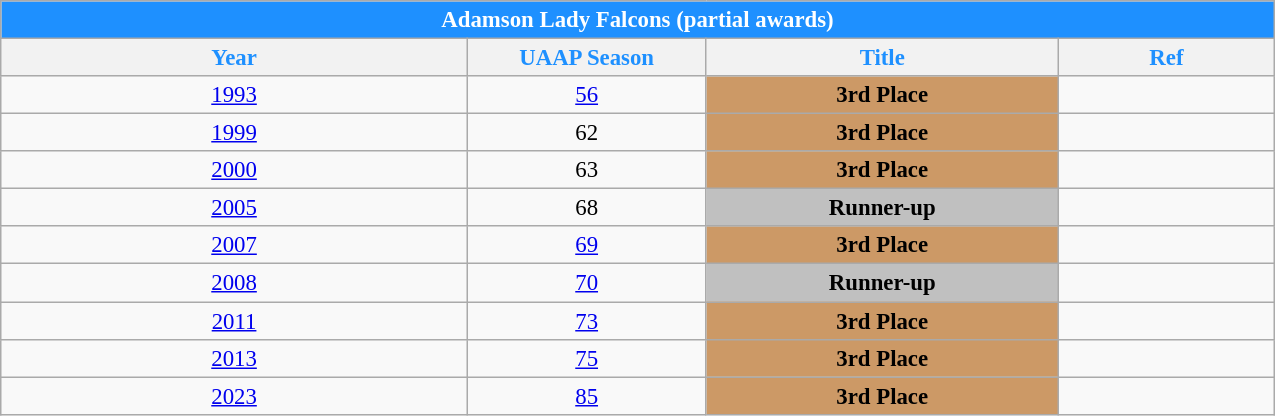<table class="wikitable sortable" style="font-size:95%; text-align:left;">
<tr>
<th colspan="4" style= "background: #1E90FF; color: white; text-align: center"><strong>Adamson Lady Falcons (partial awards)</strong></th>
</tr>
<tr style="background: white; color: #1E90FF">
<th style= "align=center;width:20em;">Year</th>
<th style= "align=center;width:10em;">UAAP Season</th>
<th style= "align=center; width:15em;">Title</th>
<th style= "align=center; width:9em;">Ref</th>
</tr>
<tr align=center>
<td><a href='#'>1993</a></td>
<td><a href='#'>56</a></td>
<td style="background:#c96;"><strong>3rd Place</strong></td>
<td></td>
</tr>
<tr align=center>
<td><a href='#'>1999</a></td>
<td>62</td>
<td style="background:#c96;"><strong>3rd Place</strong></td>
<td></td>
</tr>
<tr align=center>
<td><a href='#'>2000</a></td>
<td>63</td>
<td style="background:#c96;"><strong>3rd Place</strong></td>
<td></td>
</tr>
<tr align=center>
<td><a href='#'>2005</a></td>
<td>68</td>
<td style="background: silver;"><strong>Runner-up</strong></td>
<td></td>
</tr>
<tr align=center>
<td><a href='#'>2007</a></td>
<td><a href='#'>69</a></td>
<td style="background:#c96;"><strong>3rd Place</strong></td>
<td></td>
</tr>
<tr align=center>
<td><a href='#'>2008</a></td>
<td><a href='#'>70</a></td>
<td style="background: silver;"><strong>Runner-up</strong></td>
<td></td>
</tr>
<tr align=center>
<td><a href='#'>2011</a></td>
<td><a href='#'>73</a></td>
<td style="background:#c96;"><strong>3rd Place</strong></td>
<td></td>
</tr>
<tr align=center>
<td><a href='#'>2013</a></td>
<td><a href='#'>75</a></td>
<td style="background:#c96;"><strong>3rd Place</strong></td>
<td></td>
</tr>
<tr align=center>
<td><a href='#'>2023</a></td>
<td><a href='#'>85</a></td>
<td style="background:#c96;"><strong>3rd Place</strong></td>
<td></td>
</tr>
</table>
